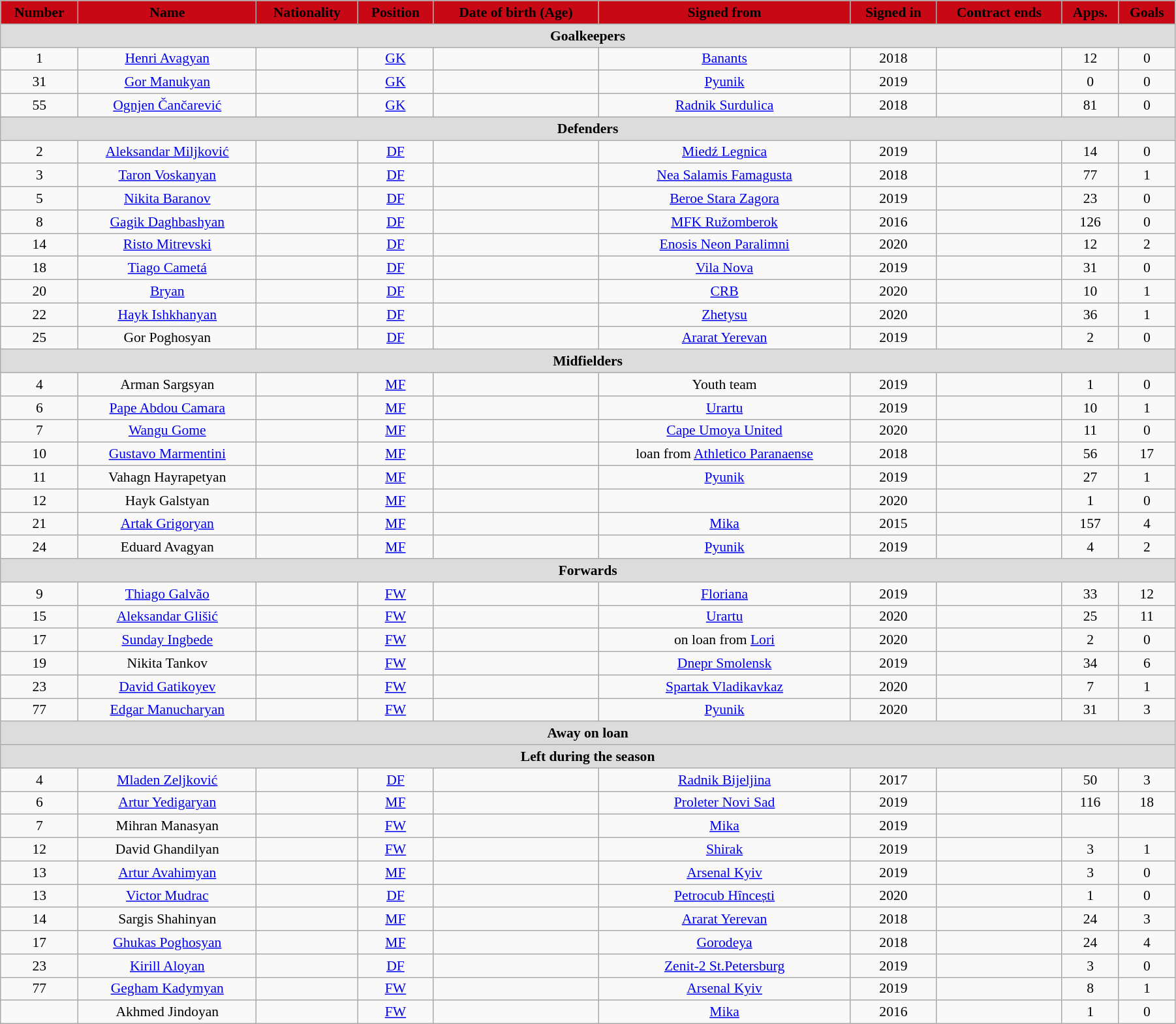<table class="wikitable"  style="text-align:center; font-size:90%; width:95%;">
<tr>
<th style="background:#C80815; color:black; text-align:center;">Number</th>
<th style="background:#C80815; color:black; text-align:center;">Name</th>
<th style="background:#C80815; color:black; text-align:center;">Nationality</th>
<th style="background:#C80815; color:black; text-align:center;">Position</th>
<th style="background:#C80815; color:black; text-align:center;">Date of birth (Age)</th>
<th style="background:#C80815; color:black; text-align:center;">Signed from</th>
<th style="background:#C80815; color:black; text-align:center;">Signed in</th>
<th style="background:#C80815; color:black; text-align:center;">Contract ends</th>
<th style="background:#C80815; color:black; text-align:center;">Apps.</th>
<th style="background:#C80815; color:black; text-align:center;">Goals</th>
</tr>
<tr>
<th colspan="11"  style="background:#dcdcdc; text-align:center;">Goalkeepers</th>
</tr>
<tr>
<td>1</td>
<td><a href='#'>Henri Avagyan</a></td>
<td></td>
<td><a href='#'>GK</a></td>
<td></td>
<td><a href='#'>Banants</a></td>
<td>2018</td>
<td></td>
<td>12</td>
<td>0</td>
</tr>
<tr>
<td>31</td>
<td><a href='#'>Gor Manukyan</a></td>
<td></td>
<td><a href='#'>GK</a></td>
<td></td>
<td><a href='#'>Pyunik</a></td>
<td>2019</td>
<td></td>
<td>0</td>
<td>0</td>
</tr>
<tr>
<td>55</td>
<td><a href='#'>Ognjen Čančarević</a></td>
<td></td>
<td><a href='#'>GK</a></td>
<td></td>
<td><a href='#'>Radnik Surdulica</a></td>
<td>2018</td>
<td></td>
<td>81</td>
<td>0</td>
</tr>
<tr>
<th colspan="11"  style="background:#dcdcdc; text-align:center;">Defenders</th>
</tr>
<tr>
<td>2</td>
<td><a href='#'>Aleksandar Miljković</a></td>
<td></td>
<td><a href='#'>DF</a></td>
<td></td>
<td><a href='#'>Miedź Legnica</a></td>
<td>2019</td>
<td></td>
<td>14</td>
<td>0</td>
</tr>
<tr>
<td>3</td>
<td><a href='#'>Taron Voskanyan</a></td>
<td></td>
<td><a href='#'>DF</a></td>
<td></td>
<td><a href='#'>Nea Salamis Famagusta</a></td>
<td>2018</td>
<td></td>
<td>77</td>
<td>1</td>
</tr>
<tr>
<td>5</td>
<td><a href='#'>Nikita Baranov</a></td>
<td></td>
<td><a href='#'>DF</a></td>
<td></td>
<td><a href='#'>Beroe Stara Zagora</a></td>
<td>2019</td>
<td></td>
<td>23</td>
<td>0</td>
</tr>
<tr>
<td>8</td>
<td><a href='#'>Gagik Daghbashyan</a></td>
<td></td>
<td><a href='#'>DF</a></td>
<td></td>
<td><a href='#'>MFK Ružomberok</a></td>
<td>2016</td>
<td></td>
<td>126</td>
<td>0</td>
</tr>
<tr>
<td>14</td>
<td><a href='#'>Risto Mitrevski</a></td>
<td></td>
<td><a href='#'>DF</a></td>
<td></td>
<td><a href='#'>Enosis Neon Paralimni</a></td>
<td>2020</td>
<td></td>
<td>12</td>
<td>2</td>
</tr>
<tr>
<td>18</td>
<td><a href='#'>Tiago Cametá</a></td>
<td></td>
<td><a href='#'>DF</a></td>
<td></td>
<td><a href='#'>Vila Nova</a></td>
<td>2019</td>
<td></td>
<td>31</td>
<td>0</td>
</tr>
<tr>
<td>20</td>
<td><a href='#'>Bryan</a></td>
<td></td>
<td><a href='#'>DF</a></td>
<td></td>
<td><a href='#'>CRB</a></td>
<td>2020</td>
<td></td>
<td>10</td>
<td>1</td>
</tr>
<tr>
<td>22</td>
<td><a href='#'>Hayk Ishkhanyan</a></td>
<td></td>
<td><a href='#'>DF</a></td>
<td></td>
<td><a href='#'>Zhetysu</a></td>
<td>2020</td>
<td></td>
<td>36</td>
<td>1</td>
</tr>
<tr>
<td>25</td>
<td>Gor Poghosyan</td>
<td></td>
<td><a href='#'>DF</a></td>
<td></td>
<td><a href='#'>Ararat Yerevan</a></td>
<td>2019</td>
<td></td>
<td>2</td>
<td>0</td>
</tr>
<tr>
<th colspan="11"  style="background:#dcdcdc; text-align:center;">Midfielders</th>
</tr>
<tr>
<td>4</td>
<td>Arman Sargsyan</td>
<td></td>
<td><a href='#'>MF</a></td>
<td></td>
<td>Youth team</td>
<td>2019</td>
<td></td>
<td>1</td>
<td>0</td>
</tr>
<tr>
<td>6</td>
<td><a href='#'>Pape Abdou Camara</a></td>
<td></td>
<td><a href='#'>MF</a></td>
<td></td>
<td><a href='#'>Urartu</a></td>
<td>2019</td>
<td></td>
<td>10</td>
<td>1</td>
</tr>
<tr>
<td>7</td>
<td><a href='#'>Wangu Gome</a></td>
<td></td>
<td><a href='#'>MF</a></td>
<td></td>
<td><a href='#'>Cape Umoya United</a></td>
<td>2020</td>
<td></td>
<td>11</td>
<td>0</td>
</tr>
<tr>
<td>10</td>
<td><a href='#'>Gustavo Marmentini</a></td>
<td></td>
<td><a href='#'>MF</a></td>
<td></td>
<td>loan from <a href='#'>Athletico Paranaense</a></td>
<td>2018</td>
<td></td>
<td>56</td>
<td>17</td>
</tr>
<tr>
<td>11</td>
<td>Vahagn Hayrapetyan</td>
<td></td>
<td><a href='#'>MF</a></td>
<td></td>
<td><a href='#'>Pyunik</a></td>
<td>2019</td>
<td></td>
<td>27</td>
<td>1</td>
</tr>
<tr>
<td>12</td>
<td>Hayk Galstyan</td>
<td></td>
<td><a href='#'>MF</a></td>
<td></td>
<td></td>
<td>2020</td>
<td></td>
<td>1</td>
<td>0</td>
</tr>
<tr>
<td>21</td>
<td><a href='#'>Artak Grigoryan</a></td>
<td></td>
<td><a href='#'>MF</a></td>
<td></td>
<td><a href='#'>Mika</a></td>
<td>2015</td>
<td></td>
<td>157</td>
<td>4</td>
</tr>
<tr>
<td>24</td>
<td>Eduard Avagyan</td>
<td></td>
<td><a href='#'>MF</a></td>
<td></td>
<td><a href='#'>Pyunik</a></td>
<td>2019</td>
<td></td>
<td>4</td>
<td>2</td>
</tr>
<tr>
<th colspan="11"  style="background:#dcdcdc; text-align:center;">Forwards</th>
</tr>
<tr>
<td>9</td>
<td><a href='#'>Thiago Galvão</a></td>
<td></td>
<td><a href='#'>FW</a></td>
<td></td>
<td><a href='#'>Floriana</a></td>
<td>2019</td>
<td></td>
<td>33</td>
<td>12</td>
</tr>
<tr>
<td>15</td>
<td><a href='#'>Aleksandar Glišić</a></td>
<td></td>
<td><a href='#'>FW</a></td>
<td></td>
<td><a href='#'>Urartu</a></td>
<td>2020</td>
<td></td>
<td>25</td>
<td>11</td>
</tr>
<tr>
<td>17</td>
<td><a href='#'>Sunday Ingbede</a></td>
<td></td>
<td><a href='#'>FW</a></td>
<td></td>
<td>on loan from <a href='#'>Lori</a></td>
<td>2020</td>
<td></td>
<td>2</td>
<td>0</td>
</tr>
<tr>
<td>19</td>
<td>Nikita Tankov</td>
<td></td>
<td><a href='#'>FW</a></td>
<td></td>
<td><a href='#'>Dnepr Smolensk</a></td>
<td>2019</td>
<td></td>
<td>34</td>
<td>6</td>
</tr>
<tr>
<td>23</td>
<td><a href='#'>David Gatikoyev</a></td>
<td></td>
<td><a href='#'>FW</a></td>
<td></td>
<td><a href='#'>Spartak Vladikavkaz</a></td>
<td>2020</td>
<td></td>
<td>7</td>
<td>1</td>
</tr>
<tr>
<td>77</td>
<td><a href='#'>Edgar Manucharyan</a></td>
<td></td>
<td><a href='#'>FW</a></td>
<td></td>
<td><a href='#'>Pyunik</a></td>
<td>2020</td>
<td></td>
<td>31</td>
<td>3</td>
</tr>
<tr>
<th colspan="11"  style="background:#dcdcdc; text-align:center;">Away on loan</th>
</tr>
<tr>
<th colspan="11"  style="background:#dcdcdc; text-align:center;">Left during the season</th>
</tr>
<tr>
<td>4</td>
<td><a href='#'>Mladen Zeljković</a></td>
<td></td>
<td><a href='#'>DF</a></td>
<td></td>
<td><a href='#'>Radnik Bijeljina</a></td>
<td>2017</td>
<td></td>
<td>50</td>
<td>3</td>
</tr>
<tr>
<td>6</td>
<td><a href='#'>Artur Yedigaryan</a></td>
<td></td>
<td><a href='#'>MF</a></td>
<td></td>
<td><a href='#'>Proleter Novi Sad</a></td>
<td>2019</td>
<td></td>
<td>116</td>
<td>18</td>
</tr>
<tr>
<td>7</td>
<td>Mihran Manasyan</td>
<td></td>
<td><a href='#'>FW</a></td>
<td></td>
<td><a href='#'>Mika</a></td>
<td>2019</td>
<td></td>
<td></td>
<td></td>
</tr>
<tr>
<td>12</td>
<td>David Ghandilyan</td>
<td></td>
<td><a href='#'>FW</a></td>
<td></td>
<td><a href='#'>Shirak</a></td>
<td>2019</td>
<td></td>
<td>3</td>
<td>1</td>
</tr>
<tr>
<td>13</td>
<td><a href='#'>Artur Avahimyan</a></td>
<td></td>
<td><a href='#'>MF</a></td>
<td></td>
<td><a href='#'>Arsenal Kyiv</a></td>
<td>2019</td>
<td></td>
<td>3</td>
<td>0</td>
</tr>
<tr>
<td>13</td>
<td><a href='#'>Victor Mudrac</a></td>
<td></td>
<td><a href='#'>DF</a></td>
<td></td>
<td><a href='#'>Petrocub Hîncești</a></td>
<td>2020</td>
<td></td>
<td>1</td>
<td>0</td>
</tr>
<tr>
<td>14</td>
<td>Sargis Shahinyan</td>
<td></td>
<td><a href='#'>MF</a></td>
<td></td>
<td><a href='#'>Ararat Yerevan</a></td>
<td>2018</td>
<td></td>
<td>24</td>
<td>3</td>
</tr>
<tr>
<td>17</td>
<td><a href='#'>Ghukas Poghosyan</a></td>
<td></td>
<td><a href='#'>MF</a></td>
<td></td>
<td><a href='#'>Gorodeya</a></td>
<td>2018</td>
<td></td>
<td>24</td>
<td>4</td>
</tr>
<tr>
<td>23</td>
<td><a href='#'>Kirill Aloyan</a></td>
<td></td>
<td><a href='#'>DF</a></td>
<td></td>
<td><a href='#'>Zenit-2 St.Petersburg</a></td>
<td>2019</td>
<td></td>
<td>3</td>
<td>0</td>
</tr>
<tr>
<td>77</td>
<td><a href='#'>Gegham Kadymyan</a></td>
<td></td>
<td><a href='#'>FW</a></td>
<td></td>
<td><a href='#'>Arsenal Kyiv</a></td>
<td>2019</td>
<td></td>
<td>8</td>
<td>1</td>
</tr>
<tr>
<td></td>
<td>Akhmed Jindoyan</td>
<td></td>
<td><a href='#'>FW</a></td>
<td></td>
<td><a href='#'>Mika</a></td>
<td>2016</td>
<td></td>
<td>1</td>
<td>0</td>
</tr>
</table>
